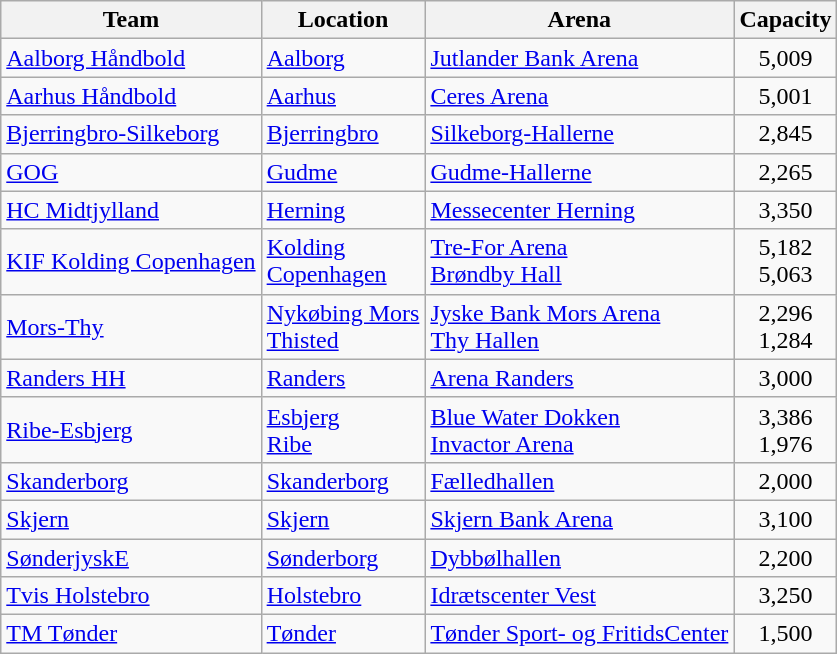<table class="wikitable sortable" style="text-align: left;">
<tr>
<th>Team</th>
<th>Location</th>
<th>Arena</th>
<th>Capacity</th>
</tr>
<tr>
<td><a href='#'>Aalborg Håndbold</a></td>
<td><a href='#'>Aalborg</a></td>
<td><a href='#'>Jutlander Bank Arena</a></td>
<td align="center">5,009</td>
</tr>
<tr>
<td><a href='#'>Aarhus Håndbold</a></td>
<td><a href='#'>Aarhus</a></td>
<td><a href='#'>Ceres Arena</a></td>
<td align="center">5,001</td>
</tr>
<tr>
<td><a href='#'>Bjerringbro-Silkeborg</a></td>
<td><a href='#'>Bjerringbro</a></td>
<td><a href='#'>Silkeborg-Hallerne</a></td>
<td align="center">2,845</td>
</tr>
<tr>
<td><a href='#'>GOG</a></td>
<td><a href='#'>Gudme</a></td>
<td><a href='#'>Gudme-Hallerne</a></td>
<td align="center">2,265</td>
</tr>
<tr>
<td><a href='#'>HC Midtjylland</a></td>
<td><a href='#'>Herning</a></td>
<td><a href='#'>Messecenter Herning</a></td>
<td align="center">3,350</td>
</tr>
<tr>
<td><a href='#'>KIF Kolding Copenhagen</a></td>
<td><a href='#'>Kolding</a><br><a href='#'>Copenhagen</a></td>
<td><a href='#'>Tre-For Arena</a><br><a href='#'>Brøndby Hall</a></td>
<td align="center">5,182<br>5,063</td>
</tr>
<tr>
<td><a href='#'>Mors-Thy</a></td>
<td><a href='#'>Nykøbing Mors</a><br><a href='#'>Thisted</a></td>
<td><a href='#'>Jyske Bank Mors Arena</a><br><a href='#'>Thy Hallen</a></td>
<td align="center">2,296<br>1,284</td>
</tr>
<tr>
<td><a href='#'>Randers HH</a></td>
<td><a href='#'>Randers</a></td>
<td><a href='#'>Arena Randers</a></td>
<td align="center">3,000</td>
</tr>
<tr>
<td><a href='#'>Ribe-Esbjerg</a></td>
<td><a href='#'>Esbjerg</a><br><a href='#'>Ribe</a></td>
<td><a href='#'>Blue Water Dokken</a><br><a href='#'>Invactor Arena</a></td>
<td align="center">3,386<br>1,976</td>
</tr>
<tr>
<td><a href='#'>Skanderborg</a></td>
<td><a href='#'>Skanderborg</a></td>
<td><a href='#'>Fælledhallen</a></td>
<td align="center">2,000</td>
</tr>
<tr>
<td><a href='#'>Skjern</a></td>
<td><a href='#'>Skjern</a></td>
<td><a href='#'>Skjern Bank Arena</a></td>
<td align="center">3,100</td>
</tr>
<tr>
<td><a href='#'>SønderjyskE</a></td>
<td><a href='#'>Sønderborg</a></td>
<td><a href='#'>Dybbølhallen</a></td>
<td align="center">2,200</td>
</tr>
<tr>
<td><a href='#'>Tvis Holstebro</a></td>
<td><a href='#'>Holstebro</a></td>
<td><a href='#'>Idrætscenter Vest</a></td>
<td align="center">3,250</td>
</tr>
<tr>
<td><a href='#'>TM Tønder</a></td>
<td><a href='#'>Tønder</a></td>
<td><a href='#'>Tønder Sport- og FritidsCenter</a></td>
<td align="center">1,500</td>
</tr>
</table>
